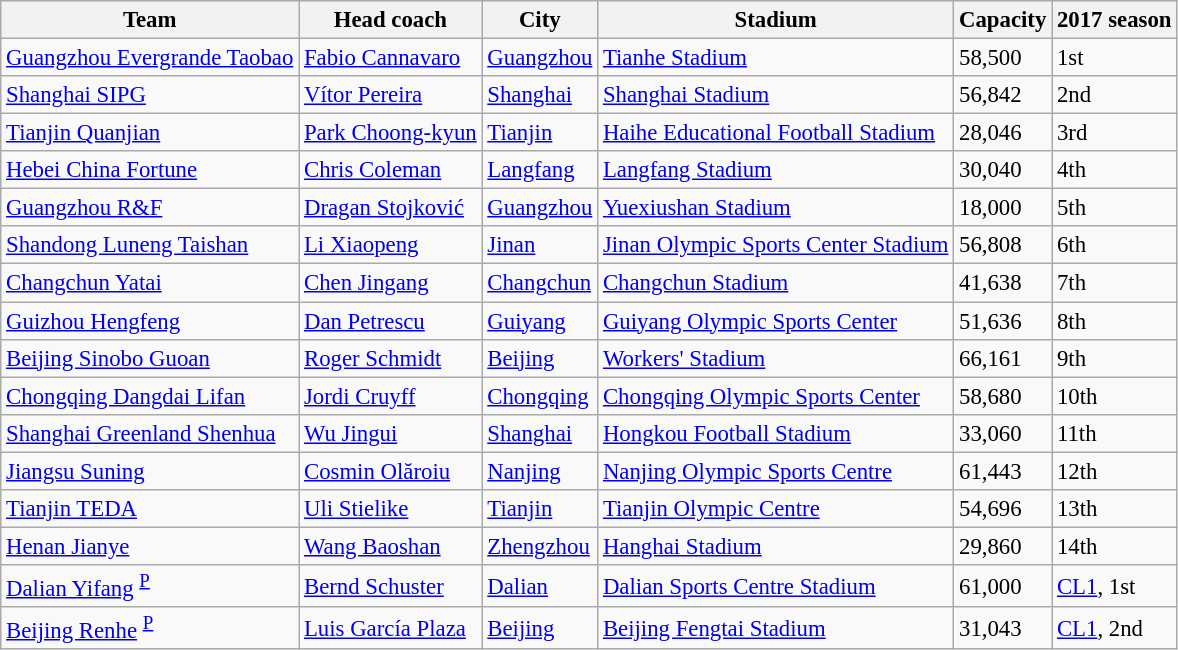<table class="wikitable sortable" style="font-size:95%">
<tr>
<th>Team</th>
<th>Head coach</th>
<th>City</th>
<th>Stadium</th>
<th>Capacity</th>
<th>2017 season</th>
</tr>
<tr>
<td><a href='#'>Guangzhou Evergrande Taobao</a></td>
<td> <a href='#'>Fabio Cannavaro</a></td>
<td><a href='#'>Guangzhou</a></td>
<td><a href='#'>Tianhe Stadium</a></td>
<td>58,500</td>
<td>1st</td>
</tr>
<tr>
<td><a href='#'>Shanghai SIPG</a></td>
<td> <a href='#'>Vítor Pereira</a></td>
<td><a href='#'>Shanghai</a></td>
<td><a href='#'>Shanghai Stadium</a></td>
<td>56,842</td>
<td>2nd</td>
</tr>
<tr>
<td><a href='#'>Tianjin Quanjian</a></td>
<td> <a href='#'>Park Choong-kyun</a></td>
<td><a href='#'>Tianjin</a></td>
<td><a href='#'>Haihe Educational Football Stadium</a></td>
<td>28,046</td>
<td>3rd</td>
</tr>
<tr>
<td><a href='#'>Hebei China Fortune</a></td>
<td> <a href='#'>Chris Coleman</a></td>
<td><a href='#'>Langfang</a></td>
<td><a href='#'>Langfang Stadium</a></td>
<td>30,040</td>
<td>4th</td>
</tr>
<tr>
<td><a href='#'>Guangzhou R&F</a></td>
<td> <a href='#'>Dragan Stojković</a></td>
<td><a href='#'>Guangzhou</a></td>
<td><a href='#'>Yuexiushan Stadium</a></td>
<td>18,000</td>
<td>5th</td>
</tr>
<tr>
<td><a href='#'>Shandong Luneng Taishan</a></td>
<td> <a href='#'>Li Xiaopeng</a></td>
<td><a href='#'>Jinan</a></td>
<td><a href='#'>Jinan Olympic Sports Center Stadium</a></td>
<td>56,808</td>
<td>6th</td>
</tr>
<tr>
<td><a href='#'>Changchun Yatai</a></td>
<td> <a href='#'>Chen Jingang</a></td>
<td><a href='#'>Changchun</a></td>
<td><a href='#'>Changchun Stadium</a></td>
<td>41,638</td>
<td>7th</td>
</tr>
<tr>
<td><a href='#'>Guizhou Hengfeng</a></td>
<td> <a href='#'>Dan Petrescu</a></td>
<td><a href='#'>Guiyang</a></td>
<td><a href='#'>Guiyang Olympic Sports Center</a></td>
<td>51,636</td>
<td>8th</td>
</tr>
<tr>
<td><a href='#'>Beijing Sinobo Guoan</a></td>
<td> <a href='#'>Roger Schmidt</a></td>
<td><a href='#'>Beijing</a></td>
<td><a href='#'>Workers' Stadium</a></td>
<td>66,161</td>
<td>9th</td>
</tr>
<tr>
<td><a href='#'>Chongqing Dangdai Lifan</a></td>
<td> <a href='#'>Jordi Cruyff</a></td>
<td><a href='#'>Chongqing</a></td>
<td><a href='#'>Chongqing Olympic Sports Center</a></td>
<td>58,680</td>
<td>10th</td>
</tr>
<tr>
<td><a href='#'>Shanghai Greenland Shenhua</a></td>
<td> <a href='#'>Wu Jingui</a></td>
<td><a href='#'>Shanghai</a></td>
<td><a href='#'>Hongkou Football Stadium</a></td>
<td>33,060</td>
<td>11th</td>
</tr>
<tr>
<td><a href='#'>Jiangsu Suning</a></td>
<td> <a href='#'>Cosmin Olăroiu</a></td>
<td><a href='#'>Nanjing</a></td>
<td><a href='#'>Nanjing Olympic Sports Centre</a></td>
<td>61,443</td>
<td>12th</td>
</tr>
<tr>
<td><a href='#'>Tianjin TEDA</a></td>
<td> <a href='#'>Uli Stielike</a></td>
<td><a href='#'>Tianjin</a></td>
<td><a href='#'>Tianjin Olympic Centre</a></td>
<td>54,696</td>
<td>13th</td>
</tr>
<tr>
<td><a href='#'>Henan Jianye</a></td>
<td> <a href='#'>Wang Baoshan</a></td>
<td><a href='#'>Zhengzhou</a></td>
<td><a href='#'>Hanghai Stadium</a></td>
<td>29,860</td>
<td>14th</td>
</tr>
<tr>
<td><a href='#'>Dalian Yifang</a> <sup><a href='#'>P</a></sup></td>
<td> <a href='#'>Bernd Schuster</a></td>
<td><a href='#'>Dalian</a></td>
<td><a href='#'>Dalian Sports Centre Stadium</a></td>
<td>61,000</td>
<td><a href='#'>CL1</a>, 1st</td>
</tr>
<tr>
<td><a href='#'>Beijing Renhe</a> <sup><a href='#'>P</a></sup></td>
<td> <a href='#'>Luis García Plaza</a></td>
<td><a href='#'>Beijing</a></td>
<td><a href='#'>Beijing Fengtai Stadium</a></td>
<td>31,043</td>
<td><a href='#'>CL1</a>, 2nd</td>
</tr>
</table>
